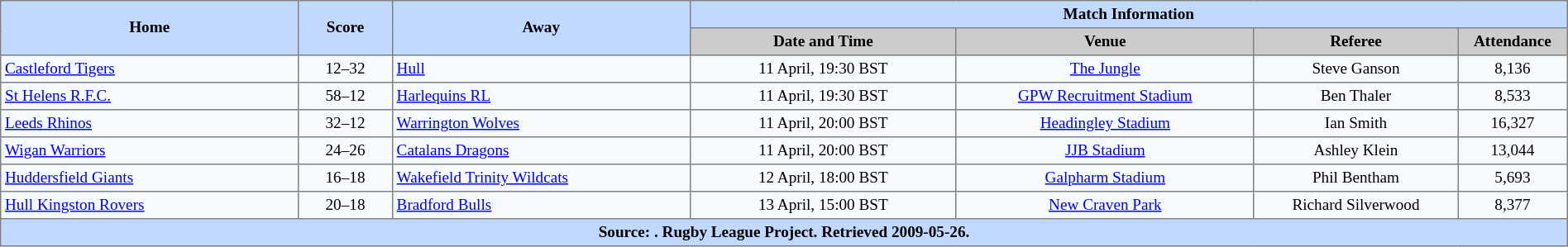<table border="1" cellpadding="3" cellspacing="0" style="border-collapse:collapse; font-size:80%; text-align:center; width:100%;">
<tr style="background:#c1d8ff;">
<th rowspan="2" style="width:19%;">Home</th>
<th rowspan="2" style="width:6%;">Score</th>
<th rowspan="2" style="width:19%;">Away</th>
<th colspan=6>Match Information</th>
</tr>
<tr style="background:#ccc;">
<th width=17%>Date and Time</th>
<th width=19%>Venue</th>
<th width=13%>Referee</th>
<th width=7%>Attendance</th>
</tr>
<tr style="background:#f5faff;">
<td align=left> <a href='#'>Castleford Tigers</a></td>
<td>12–32</td>
<td align=left> <a href='#'>Hull</a></td>
<td>11 April, 19:30 BST</td>
<td><a href='#'>The Jungle</a></td>
<td>Steve Ganson</td>
<td>8,136</td>
</tr>
<tr style="background:#f5faff;">
<td align=left> <a href='#'>St Helens R.F.C.</a></td>
<td>58–12</td>
<td align=left> <a href='#'>Harlequins RL</a></td>
<td>11 April, 19:30 BST</td>
<td><a href='#'>GPW Recruitment Stadium</a></td>
<td>Ben Thaler</td>
<td>8,533</td>
</tr>
<tr style="background:#f5faff;">
<td align=left> <a href='#'>Leeds Rhinos</a></td>
<td>32–12</td>
<td align=left> <a href='#'>Warrington Wolves</a></td>
<td>11 April, 20:00 BST</td>
<td><a href='#'>Headingley Stadium</a></td>
<td>Ian Smith</td>
<td>16,327</td>
</tr>
<tr style="background:#f5faff;">
<td align=left> <a href='#'>Wigan Warriors</a></td>
<td>24–26</td>
<td align=left> <a href='#'>Catalans Dragons</a></td>
<td>11 April, 20:00 BST</td>
<td><a href='#'>JJB Stadium</a></td>
<td>Ashley Klein</td>
<td>13,044</td>
</tr>
<tr style="background:#f5faff;">
<td align=left> <a href='#'>Huddersfield Giants</a></td>
<td>16–18</td>
<td align=left> <a href='#'>Wakefield Trinity Wildcats</a></td>
<td>12 April, 18:00 BST</td>
<td><a href='#'>Galpharm Stadium</a></td>
<td>Phil Bentham</td>
<td>5,693</td>
</tr>
<tr style="background:#f5faff;">
<td align=left> <a href='#'>Hull Kingston Rovers</a></td>
<td>20–18</td>
<td align=left> <a href='#'>Bradford Bulls</a></td>
<td>13 April, 15:00 BST</td>
<td><a href='#'>New Craven Park</a></td>
<td>Richard Silverwood</td>
<td>8,377</td>
</tr>
<tr style="background:#c1d8ff;">
<th colspan=10>Source: . Rugby League Project. Retrieved 2009-05-26.</th>
</tr>
</table>
